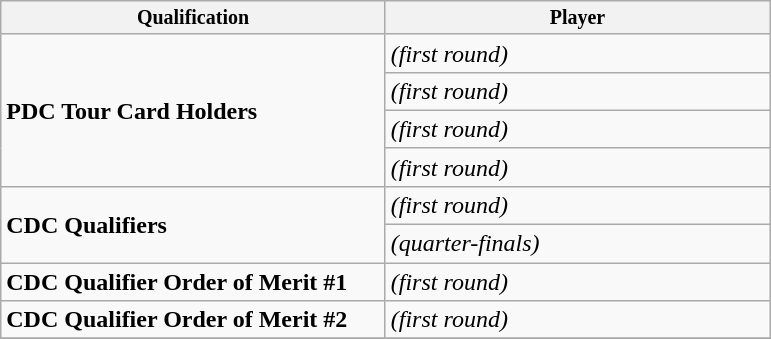<table class="wikitable">
<tr style="font-size:10pt;font-weight:bold">
<th width="250">Qualification</th>
<th width="250">Player</th>
</tr>
<tr>
<td rowspan="4"><strong>PDC Tour Card Holders</strong></td>
<td> <em>(first round)</em></td>
</tr>
<tr>
<td> <em>(first round)</em></td>
</tr>
<tr>
<td> <em>(first round)</em></td>
</tr>
<tr>
<td> <em>(first round)</em></td>
</tr>
<tr>
<td rowspan="2"><strong>CDC Qualifiers</strong></td>
<td> <em>(first round)</em></td>
</tr>
<tr>
<td> <em>(quarter-finals)</em></td>
</tr>
<tr>
<td><strong>CDC Qualifier Order of Merit #1</strong></td>
<td> <em>(first round)</em></td>
</tr>
<tr>
<td><strong>CDC Qualifier Order of Merit #2</strong></td>
<td> <em>(first round)</em></td>
</tr>
<tr>
</tr>
</table>
